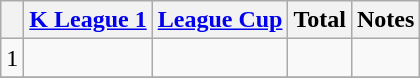<table class="wikitable" style="text-align:center">
<tr>
<th></th>
<th><a href='#'>K League 1</a></th>
<th><a href='#'>League Cup</a></th>
<th>Total</th>
<th>Notes</th>
</tr>
<tr>
<td>1</td>
<td></td>
<td></td>
<td></td>
<td></td>
</tr>
<tr>
</tr>
</table>
